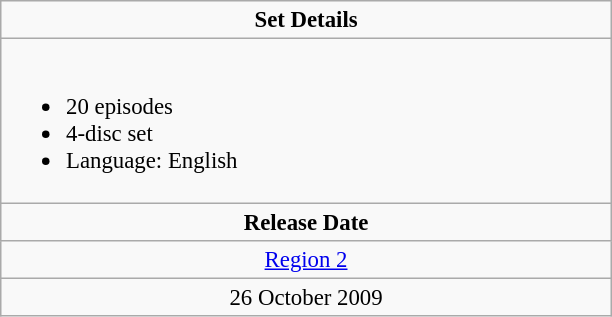<table class="wikitable" style="font-size: 95%;">
<tr valign="top">
<td align="center" width="400" colspan="3"><strong>Set Details</strong></td>
</tr>
<tr valign="top">
<td colspan="3" align="left" width="400"><br><ul><li>20 episodes</li><li>4-disc set</li><li>Language: English</li></ul></td>
</tr>
<tr>
<td colspan="3" align="center"><strong>Release Date</strong></td>
</tr>
<tr>
<td align="center"><a href='#'>Region 2</a></td>
</tr>
<tr>
<td align="center">26 October 2009</td>
</tr>
</table>
